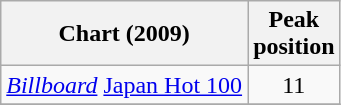<table class="wikitable sortable">
<tr>
<th align="left">Chart (2009)</th>
<th style="text-align:center;">Peak<br>position</th>
</tr>
<tr>
<td><em><a href='#'>Billboard</a></em> <a href='#'>Japan Hot 100</a></td>
<td align="center">11</td>
</tr>
<tr>
</tr>
</table>
